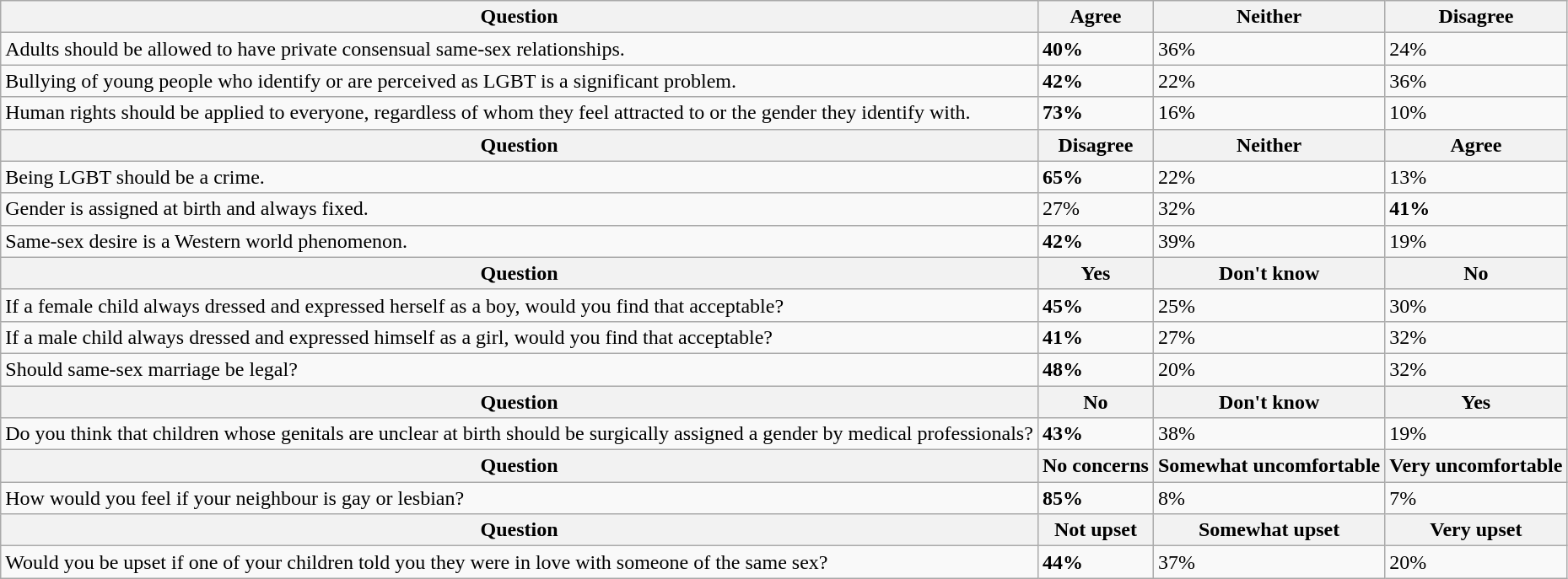<table class="wikitable">
<tr>
<th>Question</th>
<th><span>Agree</span></th>
<th>Neither</th>
<th><span>Disagree</span></th>
</tr>
<tr>
<td>Adults should be allowed to have private consensual same-sex relationships.</td>
<td><strong><span>40%</span></strong></td>
<td>36%</td>
<td>24%</td>
</tr>
<tr>
<td>Bullying of young people who identify or are perceived as LGBT is a significant problem.</td>
<td><strong><span>42%</span></strong></td>
<td>22%</td>
<td>36%</td>
</tr>
<tr>
<td>Human rights should be applied to everyone, regardless of whom they feel attracted to or the gender they identify with.</td>
<td><strong><span>73%</span></strong></td>
<td>16%</td>
<td>10%</td>
</tr>
<tr>
<th>Question</th>
<th><span>Disagree</span></th>
<th>Neither</th>
<th><span>Agree</span></th>
</tr>
<tr>
<td>Being LGBT should be a crime.</td>
<td><strong><span>65%</span></strong></td>
<td>22%</td>
<td>13%</td>
</tr>
<tr>
<td>Gender is assigned at birth and always fixed.</td>
<td>27%</td>
<td>32%</td>
<td><strong><span>41%</span></strong></td>
</tr>
<tr>
<td>Same-sex desire is a Western world phenomenon.</td>
<td><strong><span>42%</span></strong></td>
<td>39%</td>
<td>19%</td>
</tr>
<tr>
<th>Question</th>
<th><span>Yes</span></th>
<th>Don't know</th>
<th><span>No</span></th>
</tr>
<tr>
<td>If a female child always dressed and expressed herself as a boy, would you find that acceptable?</td>
<td><strong><span>45%</span></strong></td>
<td>25%</td>
<td>30%</td>
</tr>
<tr>
<td>If a male child always dressed and expressed himself as a girl, would you find that acceptable?</td>
<td><strong><span>41%</span></strong></td>
<td>27%</td>
<td>32%</td>
</tr>
<tr>
<td>Should same-sex marriage be legal?</td>
<td><strong><span>48%</span></strong></td>
<td>20%</td>
<td>32%</td>
</tr>
<tr>
<th>Question</th>
<th><span>No</span></th>
<th>Don't know</th>
<th><span>Yes</span></th>
</tr>
<tr>
<td>Do you think that children whose genitals are unclear at birth should be surgically assigned a gender by medical professionals?</td>
<td><strong><span>43%</span></strong></td>
<td>38%</td>
<td>19%</td>
</tr>
<tr>
<th>Question</th>
<th><span>No concerns</span></th>
<th>Somewhat uncomfortable</th>
<th><span>Very uncomfortable</span></th>
</tr>
<tr>
<td>How would you feel if your neighbour is gay or lesbian?</td>
<td><strong><span>85%</span></strong></td>
<td>8%</td>
<td>7%</td>
</tr>
<tr>
<th>Question</th>
<th><span>Not upset</span></th>
<th>Somewhat upset</th>
<th><span>Very upset</span></th>
</tr>
<tr>
<td>Would you be upset if one of your children told you they were in love with someone of the same sex?</td>
<td><strong><span>44%</span></strong></td>
<td>37%</td>
<td>20%</td>
</tr>
</table>
